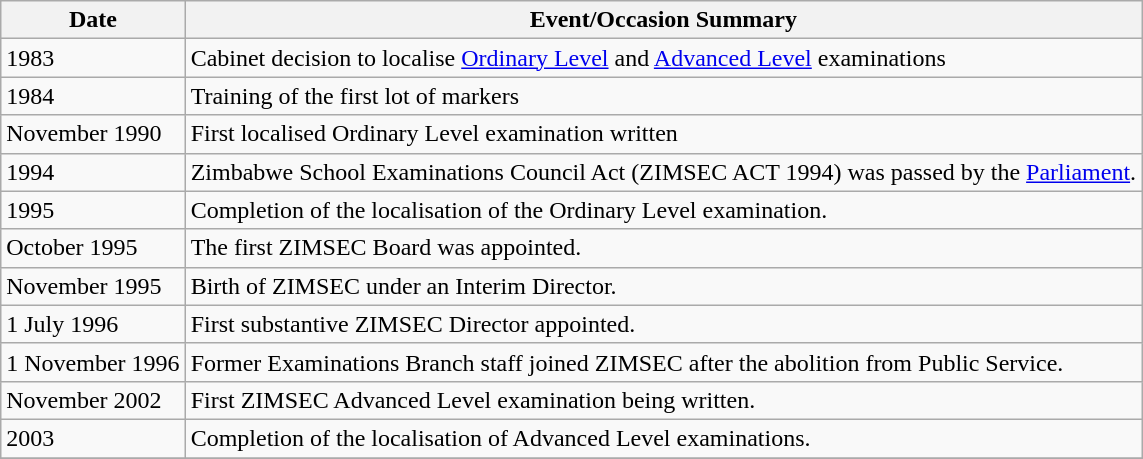<table border="1" style="border-collapse:collapse;" class="wikitable sortable">
<tr>
<th>Date</th>
<th>Event/Occasion Summary</th>
</tr>
<tr>
<td>1983</td>
<td>Cabinet decision to localise <a href='#'>Ordinary Level</a> and <a href='#'>Advanced Level</a> examinations</td>
</tr>
<tr>
<td>1984</td>
<td>Training of the first lot of markers</td>
</tr>
<tr>
<td>November 1990</td>
<td>First localised Ordinary Level examination written</td>
</tr>
<tr>
<td>1994</td>
<td>Zimbabwe School Examinations Council Act (ZIMSEC ACT 1994) was passed by the <a href='#'>Parliament</a>.</td>
</tr>
<tr>
<td>1995</td>
<td>Completion of the localisation of the Ordinary Level examination.</td>
</tr>
<tr>
<td>October 1995</td>
<td>The first ZIMSEC Board was appointed.</td>
</tr>
<tr>
<td>November 1995</td>
<td>Birth of ZIMSEC under an Interim Director.</td>
</tr>
<tr>
<td>1 July 1996</td>
<td>First substantive ZIMSEC Director appointed.</td>
</tr>
<tr>
<td>1 November 1996</td>
<td>Former Examinations Branch staff joined ZIMSEC after the abolition from Public Service.</td>
</tr>
<tr>
<td>November 2002</td>
<td>First ZIMSEC Advanced Level examination being written.</td>
</tr>
<tr>
<td>2003</td>
<td>Completion of the localisation of Advanced Level examinations.</td>
</tr>
<tr>
</tr>
</table>
